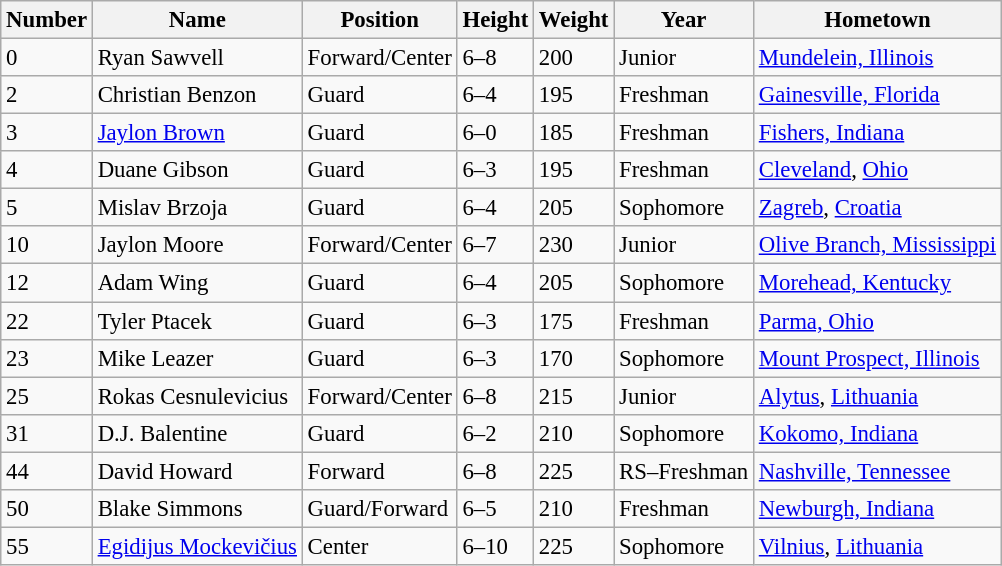<table class="wikitable sortable" style="font-size: 95%;">
<tr>
<th>Number</th>
<th>Name</th>
<th>Position</th>
<th>Height</th>
<th>Weight</th>
<th>Year</th>
<th>Hometown</th>
</tr>
<tr>
<td>0</td>
<td>Ryan Sawvell</td>
<td>Forward/Center</td>
<td>6–8</td>
<td>200</td>
<td>Junior</td>
<td><a href='#'>Mundelein, Illinois</a></td>
</tr>
<tr>
<td>2</td>
<td>Christian Benzon</td>
<td>Guard</td>
<td>6–4</td>
<td>195</td>
<td>Freshman</td>
<td><a href='#'>Gainesville, Florida</a></td>
</tr>
<tr>
<td>3</td>
<td><a href='#'>Jaylon Brown</a></td>
<td>Guard</td>
<td>6–0</td>
<td>185</td>
<td>Freshman</td>
<td><a href='#'>Fishers, Indiana</a></td>
</tr>
<tr>
<td>4</td>
<td>Duane Gibson</td>
<td>Guard</td>
<td>6–3</td>
<td>195</td>
<td>Freshman</td>
<td><a href='#'>Cleveland</a>, <a href='#'>Ohio</a></td>
</tr>
<tr>
<td>5</td>
<td>Mislav Brzoja</td>
<td>Guard</td>
<td>6–4</td>
<td>205</td>
<td>Sophomore</td>
<td><a href='#'>Zagreb</a>, <a href='#'>Croatia</a></td>
</tr>
<tr>
<td>10</td>
<td>Jaylon Moore</td>
<td>Forward/Center</td>
<td>6–7</td>
<td>230</td>
<td>Junior</td>
<td><a href='#'>Olive Branch, Mississippi</a></td>
</tr>
<tr>
<td>12</td>
<td>Adam Wing</td>
<td>Guard</td>
<td>6–4</td>
<td>205</td>
<td>Sophomore</td>
<td><a href='#'>Morehead, Kentucky</a></td>
</tr>
<tr>
<td>22</td>
<td>Tyler Ptacek</td>
<td>Guard</td>
<td>6–3</td>
<td>175</td>
<td>Freshman</td>
<td><a href='#'>Parma, Ohio</a></td>
</tr>
<tr>
<td>23</td>
<td>Mike Leazer</td>
<td>Guard</td>
<td>6–3</td>
<td>170</td>
<td>Sophomore</td>
<td><a href='#'>Mount Prospect, Illinois</a></td>
</tr>
<tr>
<td>25</td>
<td>Rokas Cesnulevicius</td>
<td>Forward/Center</td>
<td>6–8</td>
<td>215</td>
<td>Junior</td>
<td><a href='#'>Alytus</a>, <a href='#'>Lithuania</a></td>
</tr>
<tr>
<td>31</td>
<td>D.J. Balentine</td>
<td>Guard</td>
<td>6–2</td>
<td>210</td>
<td>Sophomore</td>
<td><a href='#'>Kokomo, Indiana</a></td>
</tr>
<tr>
<td>44</td>
<td>David Howard</td>
<td>Forward</td>
<td>6–8</td>
<td>225</td>
<td>RS–Freshman</td>
<td><a href='#'>Nashville, Tennessee</a></td>
</tr>
<tr>
<td>50</td>
<td>Blake Simmons</td>
<td>Guard/Forward</td>
<td>6–5</td>
<td>210</td>
<td>Freshman</td>
<td><a href='#'>Newburgh, Indiana</a></td>
</tr>
<tr>
<td>55</td>
<td><a href='#'>Egidijus Mockevičius</a></td>
<td>Center</td>
<td>6–10</td>
<td>225</td>
<td>Sophomore</td>
<td><a href='#'>Vilnius</a>, <a href='#'>Lithuania</a></td>
</tr>
</table>
